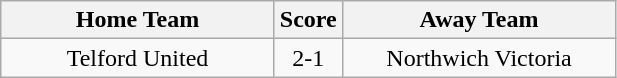<table class="wikitable" style="text-align:center;">
<tr>
<th width=175>Home Team</th>
<th width=20>Score</th>
<th width=175>Away Team</th>
</tr>
<tr>
<td>Telford United</td>
<td>2-1</td>
<td>Northwich Victoria</td>
</tr>
</table>
